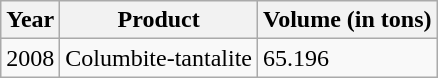<table class="wikitable">
<tr>
<th>Year</th>
<th>Product</th>
<th>Volume (in tons)</th>
</tr>
<tr>
<td>2008</td>
<td>Columbite-tantalite</td>
<td>65.196</td>
</tr>
</table>
